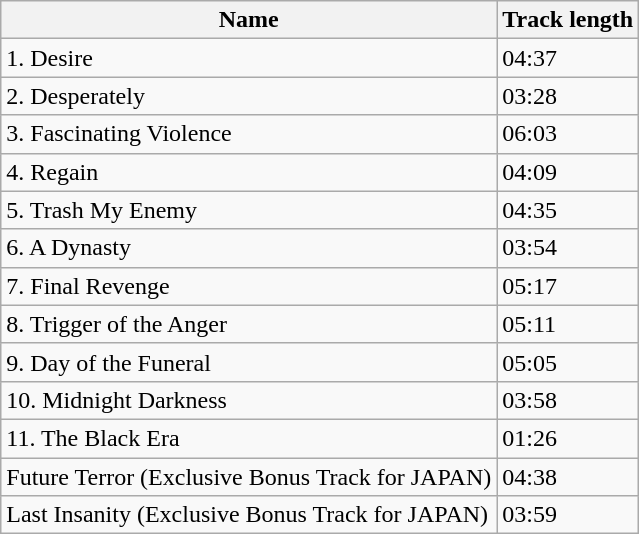<table class="wikitable">
<tr>
<th>Name</th>
<th>Track length</th>
</tr>
<tr>
<td>1. Desire</td>
<td>04:37</td>
</tr>
<tr>
<td>2. Desperately</td>
<td>03:28</td>
</tr>
<tr>
<td>3. Fascinating Violence</td>
<td>06:03</td>
</tr>
<tr>
<td>4. Regain</td>
<td>04:09</td>
</tr>
<tr>
<td>5. Trash My Enemy</td>
<td>04:35</td>
</tr>
<tr>
<td>6. A Dynasty</td>
<td>03:54</td>
</tr>
<tr>
<td>7. Final Revenge</td>
<td>05:17</td>
</tr>
<tr>
<td>8. Trigger of the Anger</td>
<td>05:11</td>
</tr>
<tr>
<td>9. Day of the Funeral</td>
<td>05:05</td>
</tr>
<tr>
<td>10. Midnight Darkness</td>
<td>03:58</td>
</tr>
<tr>
<td>11. The Black Era</td>
<td>01:26</td>
</tr>
<tr>
<td>Future Terror (Exclusive Bonus Track for JAPAN)</td>
<td>04:38</td>
</tr>
<tr>
<td>Last Insanity (Exclusive Bonus Track for JAPAN)</td>
<td>03:59</td>
</tr>
</table>
